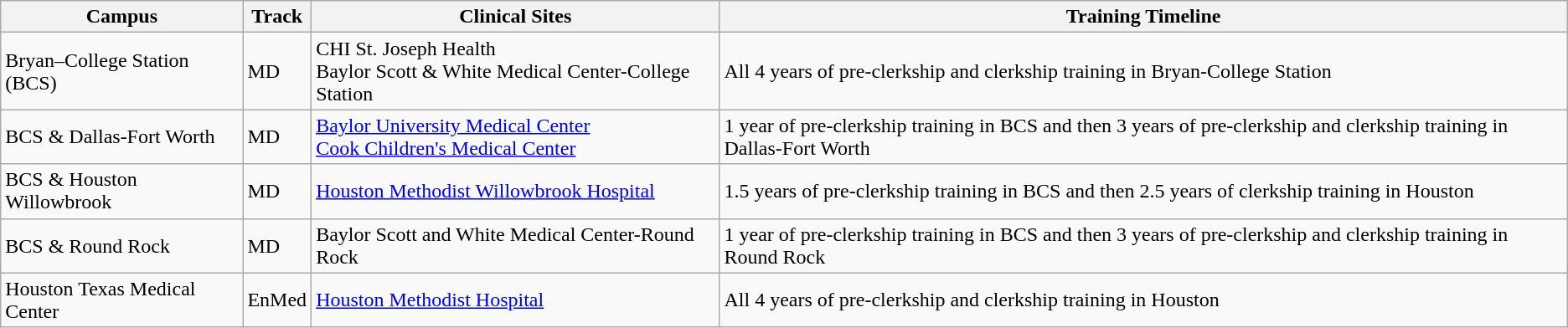<table class="wikitable">
<tr>
<th>Campus</th>
<th>Track</th>
<th>Clinical Sites</th>
<th>Training Timeline</th>
</tr>
<tr>
<td>Bryan–College Station (BCS)</td>
<td>MD</td>
<td>CHI St. Joseph Health<br>Baylor Scott & White Medical Center-College Station</td>
<td>All 4 years of pre-clerkship and clerkship training in Bryan-College Station</td>
</tr>
<tr>
<td>BCS & Dallas-Fort Worth</td>
<td>MD</td>
<td><a href='#'>Baylor University Medical Center</a><br><a href='#'>Cook Children's Medical Center</a></td>
<td>1 year of pre-clerkship training in BCS and then 3 years of pre-clerkship and clerkship training in Dallas-Fort Worth</td>
</tr>
<tr>
<td>BCS & Houston Willowbrook</td>
<td>MD</td>
<td><a href='#'>Houston Methodist Willowbrook Hospital</a></td>
<td>1.5 years of pre-clerkship training in BCS and then 2.5 years of clerkship training in Houston</td>
</tr>
<tr>
<td>BCS & Round Rock</td>
<td>MD</td>
<td>Baylor Scott and White Medical Center-Round Rock</td>
<td>1 year of pre-clerkship training in BCS and then 3 years of pre-clerkship and clerkship training in Round Rock</td>
</tr>
<tr>
<td>Houston Texas Medical Center</td>
<td>EnMed</td>
<td><a href='#'>Houston Methodist Hospital</a></td>
<td>All 4 years of pre-clerkship and clerkship training in Houston</td>
</tr>
</table>
